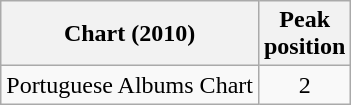<table class="wikitable">
<tr>
<th>Chart (2010)</th>
<th>Peak<br>position</th>
</tr>
<tr>
<td>Portuguese Albums Chart</td>
<td style="text-align:center;">2</td>
</tr>
</table>
